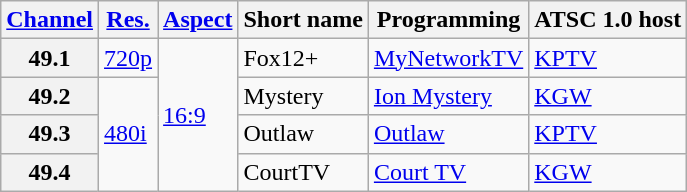<table class="wikitable">
<tr>
<th scope = "col"><a href='#'>Channel</a></th>
<th scope = "col"><a href='#'>Res.</a></th>
<th scope = "col"><a href='#'>Aspect</a></th>
<th scope = "col">Short name</th>
<th scope = "col">Programming</th>
<th scope = "col">ATSC 1.0 host</th>
</tr>
<tr>
<th scope = "row">49.1</th>
<td><a href='#'>720p</a></td>
<td rowspan=4><a href='#'>16:9</a></td>
<td>Fox12+</td>
<td><a href='#'>MyNetworkTV</a></td>
<td><a href='#'>KPTV</a></td>
</tr>
<tr>
<th scope = "row">49.2</th>
<td rowspan=3><a href='#'>480i</a></td>
<td>Mystery</td>
<td><a href='#'>Ion Mystery</a></td>
<td><a href='#'>KGW</a></td>
</tr>
<tr>
<th scope = "row">49.3</th>
<td>Outlaw</td>
<td><a href='#'>Outlaw</a></td>
<td><a href='#'>KPTV</a></td>
</tr>
<tr>
<th scope = "row">49.4</th>
<td>CourtTV</td>
<td><a href='#'>Court TV</a></td>
<td><a href='#'>KGW</a></td>
</tr>
</table>
